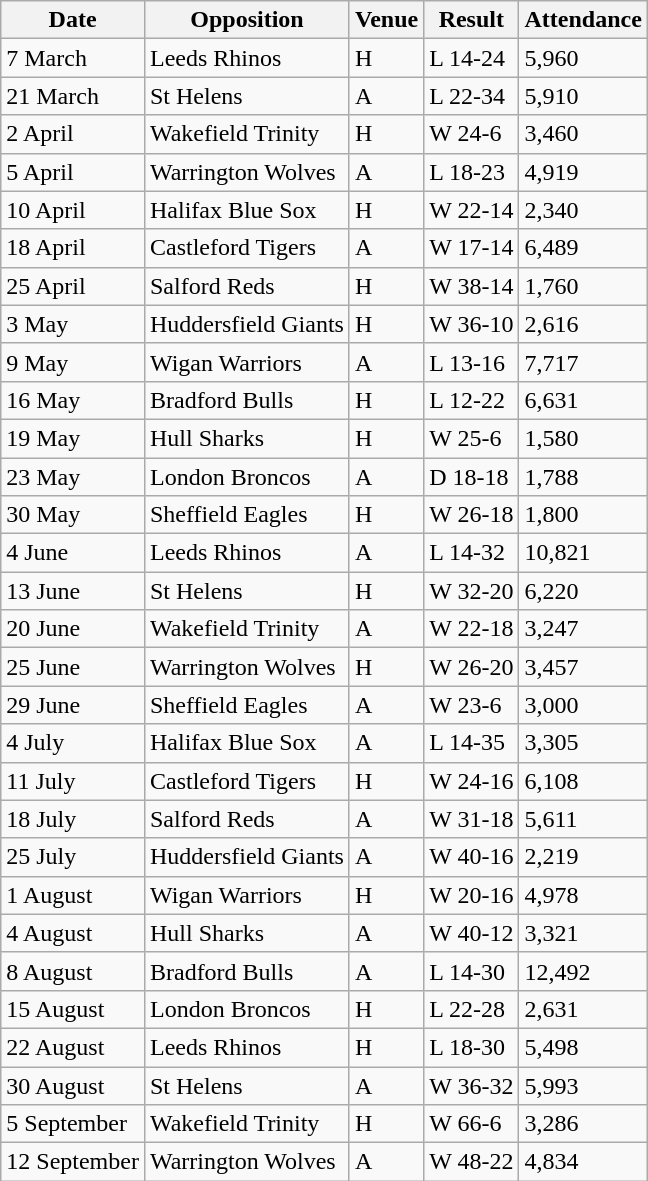<table class="wikitable">
<tr>
<th>Date</th>
<th>Opposition</th>
<th>Venue</th>
<th>Result</th>
<th>Attendance</th>
</tr>
<tr>
<td>7 March</td>
<td>Leeds Rhinos</td>
<td>H</td>
<td>L 14-24</td>
<td>5,960</td>
</tr>
<tr>
<td>21 March</td>
<td>St Helens</td>
<td>A</td>
<td>L 22-34</td>
<td>5,910</td>
</tr>
<tr>
<td>2 April</td>
<td>Wakefield Trinity</td>
<td>H</td>
<td>W 24-6</td>
<td>3,460</td>
</tr>
<tr>
<td>5 April</td>
<td>Warrington Wolves</td>
<td>A</td>
<td>L 18-23</td>
<td>4,919</td>
</tr>
<tr>
<td>10 April</td>
<td>Halifax Blue Sox</td>
<td>H</td>
<td>W 22-14</td>
<td>2,340</td>
</tr>
<tr>
<td>18 April</td>
<td>Castleford Tigers</td>
<td>A</td>
<td>W 17-14</td>
<td>6,489</td>
</tr>
<tr>
<td>25 April</td>
<td>Salford Reds</td>
<td>H</td>
<td>W 38-14</td>
<td>1,760</td>
</tr>
<tr>
<td>3 May</td>
<td>Huddersfield Giants</td>
<td>H</td>
<td>W 36-10</td>
<td>2,616</td>
</tr>
<tr>
<td>9 May</td>
<td>Wigan Warriors</td>
<td>A</td>
<td>L 13-16</td>
<td>7,717</td>
</tr>
<tr>
<td>16 May</td>
<td>Bradford Bulls</td>
<td>H</td>
<td>L 12-22</td>
<td>6,631</td>
</tr>
<tr>
<td>19 May</td>
<td>Hull Sharks</td>
<td>H</td>
<td>W 25-6</td>
<td>1,580</td>
</tr>
<tr>
<td>23 May</td>
<td>London Broncos</td>
<td>A</td>
<td>D 18-18</td>
<td>1,788</td>
</tr>
<tr>
<td>30 May</td>
<td>Sheffield Eagles</td>
<td>H</td>
<td>W 26-18</td>
<td>1,800</td>
</tr>
<tr>
<td>4 June</td>
<td>Leeds Rhinos</td>
<td>A</td>
<td>L 14-32</td>
<td>10,821</td>
</tr>
<tr>
<td>13 June</td>
<td>St Helens</td>
<td>H</td>
<td>W 32-20</td>
<td>6,220</td>
</tr>
<tr>
<td>20 June</td>
<td>Wakefield Trinity</td>
<td>A</td>
<td>W 22-18</td>
<td>3,247</td>
</tr>
<tr>
<td>25 June</td>
<td>Warrington Wolves</td>
<td>H</td>
<td>W 26-20</td>
<td>3,457</td>
</tr>
<tr>
<td>29 June</td>
<td>Sheffield Eagles</td>
<td>A</td>
<td>W 23-6</td>
<td>3,000</td>
</tr>
<tr>
<td>4 July</td>
<td>Halifax Blue Sox</td>
<td>A</td>
<td>L 14-35</td>
<td>3,305</td>
</tr>
<tr>
<td>11 July</td>
<td>Castleford Tigers</td>
<td>H</td>
<td>W 24-16</td>
<td>6,108</td>
</tr>
<tr>
<td>18 July</td>
<td>Salford Reds</td>
<td>A</td>
<td>W 31-18</td>
<td>5,611</td>
</tr>
<tr>
<td>25 July</td>
<td>Huddersfield Giants</td>
<td>A</td>
<td>W 40-16</td>
<td>2,219</td>
</tr>
<tr>
<td>1 August</td>
<td>Wigan Warriors</td>
<td>H</td>
<td>W 20-16</td>
<td>4,978</td>
</tr>
<tr>
<td>4 August</td>
<td>Hull Sharks</td>
<td>A</td>
<td>W 40-12</td>
<td>3,321</td>
</tr>
<tr>
<td>8 August</td>
<td>Bradford Bulls</td>
<td>A</td>
<td>L 14-30</td>
<td>12,492</td>
</tr>
<tr>
<td>15 August</td>
<td>London Broncos</td>
<td>H</td>
<td>L 22-28</td>
<td>2,631</td>
</tr>
<tr>
<td>22 August</td>
<td>Leeds Rhinos</td>
<td>H</td>
<td>L 18-30</td>
<td>5,498</td>
</tr>
<tr>
<td>30 August</td>
<td>St Helens</td>
<td>A</td>
<td>W 36-32</td>
<td>5,993</td>
</tr>
<tr>
<td>5 September</td>
<td>Wakefield Trinity</td>
<td>H</td>
<td>W 66-6</td>
<td>3,286</td>
</tr>
<tr>
<td>12 September</td>
<td>Warrington Wolves</td>
<td>A</td>
<td>W 48-22</td>
<td>4,834</td>
</tr>
</table>
